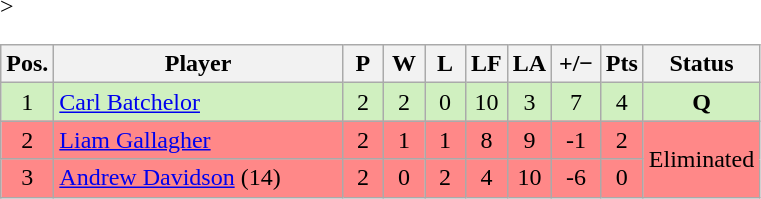<table class="wikitable" style="text-align:center; margin: 1em auto 1em auto, align:left">
<tr>
<th width=20>Pos.</th>
<th width=185>Player</th>
<th width=20>P</th>
<th width=20>W</th>
<th width=20>L</th>
<th width=20>LF</th>
<th width=20>LA</th>
<th width=25>+/−</th>
<th width=20>Pts</th>
<th width=70>Status</th>
</tr>
<tr style="background:#D0F0C0;" -->>
<td>1</td>
<td align=left> <a href='#'>Carl Batchelor</a></td>
<td>2</td>
<td>2</td>
<td>0</td>
<td>10</td>
<td>3</td>
<td>7</td>
<td>4</td>
<td rowspan=1><strong>Q</strong></td>
</tr>
<tr style="background:#FF8888; -->">
<td>2</td>
<td align=left> <a href='#'>Liam Gallagher</a></td>
<td>2</td>
<td>1</td>
<td>1</td>
<td>8</td>
<td>9</td>
<td>-1</td>
<td>2</td>
<td rowspan=2>Eliminated</td>
</tr>
<tr style="background:#FF8888; -->">
<td>3</td>
<td align=left> <a href='#'>Andrew Davidson</a> (14)</td>
<td>2</td>
<td>0</td>
<td>2</td>
<td>4</td>
<td>10</td>
<td>-6</td>
<td>0</td>
</tr>
</table>
